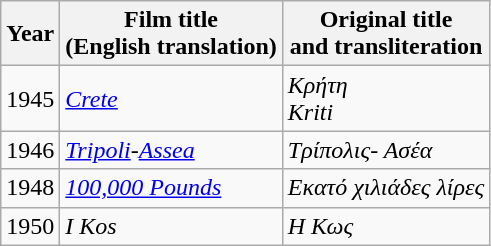<table class="wikitable">
<tr>
<th>Year</th>
<th>Film title<br>(English translation)</th>
<th>Original title<br>and transliteration</th>
</tr>
<tr>
<td>1945</td>
<td><em><a href='#'>Crete</a></em></td>
<td><em>Κρήτη</em><br><em>Kriti</em></td>
</tr>
<tr>
<td>1946</td>
<td><em><a href='#'>Tripoli</a>-<a href='#'>Assea</a></em></td>
<td><em>Τρίπολις- Ασέα</em></td>
</tr>
<tr>
<td>1948</td>
<td><em><a href='#'>100,000 Pounds</a></em></td>
<td><em>Εκατό χιλιάδες λίρες</em></td>
</tr>
<tr>
<td>1950</td>
<td><em>I Kos</em></td>
<td><em>Η Κως</em></td>
</tr>
</table>
